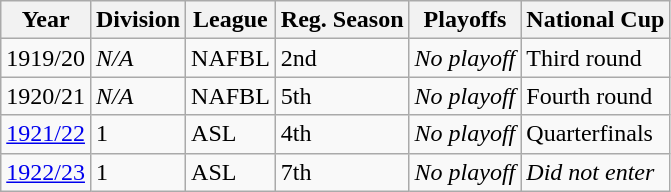<table class="wikitable">
<tr>
<th>Year</th>
<th>Division</th>
<th>League</th>
<th>Reg. Season</th>
<th>Playoffs</th>
<th>National Cup</th>
</tr>
<tr>
<td>1919/20</td>
<td><em>N/A</em></td>
<td>NAFBL</td>
<td>2nd</td>
<td><em>No playoff</em></td>
<td>Third round</td>
</tr>
<tr>
<td>1920/21</td>
<td><em>N/A</em></td>
<td>NAFBL</td>
<td>5th</td>
<td><em>No playoff</em></td>
<td>Fourth round</td>
</tr>
<tr>
<td><a href='#'>1921/22</a></td>
<td>1</td>
<td>ASL</td>
<td>4th</td>
<td><em>No playoff</em></td>
<td>Quarterfinals</td>
</tr>
<tr>
<td><a href='#'>1922/23</a></td>
<td>1</td>
<td>ASL</td>
<td>7th</td>
<td><em>No playoff</em></td>
<td><em>Did not enter</em></td>
</tr>
</table>
